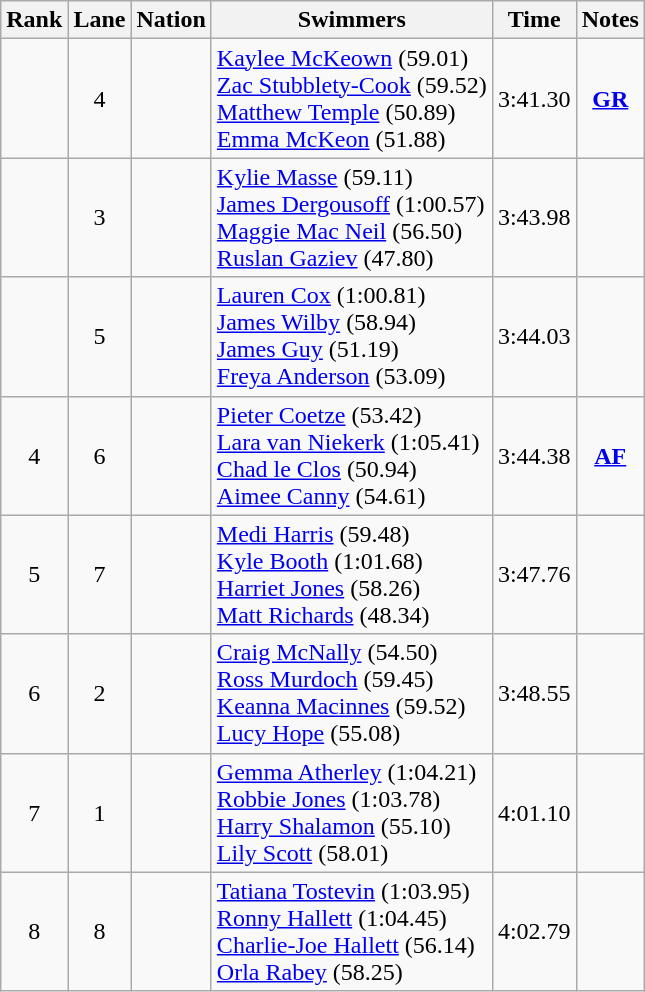<table class="wikitable sortable" style="text-align:center">
<tr>
<th>Rank</th>
<th>Lane</th>
<th>Nation</th>
<th>Swimmers</th>
<th>Time</th>
<th>Notes</th>
</tr>
<tr>
<td></td>
<td>4</td>
<td align=left></td>
<td align="left"><a href='#'>Kaylee McKeown</a> (59.01)<br><a href='#'>Zac Stubblety-Cook</a> (59.52)<br><a href='#'>Matthew Temple</a> (50.89)<br><a href='#'>Emma McKeon</a> (51.88)</td>
<td>3:41.30</td>
<td><strong><a href='#'>GR</a></strong></td>
</tr>
<tr>
<td></td>
<td>3</td>
<td align=left></td>
<td align="left"><a href='#'>Kylie Masse</a> (59.11)<br><a href='#'>James Dergousoff</a> (1:00.57)<br><a href='#'>Maggie Mac Neil</a> (56.50)<br><a href='#'>Ruslan Gaziev</a> (47.80)</td>
<td>3:43.98</td>
<td></td>
</tr>
<tr>
<td></td>
<td>5</td>
<td align=left></td>
<td align="left"><a href='#'>Lauren Cox</a> (1:00.81)<br><a href='#'>James Wilby</a> (58.94)<br><a href='#'>James Guy</a> (51.19)<br><a href='#'>Freya Anderson</a> (53.09)</td>
<td>3:44.03</td>
<td></td>
</tr>
<tr>
<td>4</td>
<td>6</td>
<td align=left></td>
<td align="left"><a href='#'>Pieter Coetze</a> (53.42)<br><a href='#'>Lara van Niekerk</a> (1:05.41)<br><a href='#'>Chad le Clos</a> (50.94)<br><a href='#'>Aimee Canny</a> (54.61)</td>
<td>3:44.38</td>
<td><strong><a href='#'>AF</a></strong></td>
</tr>
<tr>
<td>5</td>
<td>7</td>
<td align=left></td>
<td align="left"><a href='#'>Medi Harris</a> (59.48)<br><a href='#'>Kyle Booth</a> (1:01.68)<br><a href='#'>Harriet Jones</a> (58.26)<br><a href='#'>Matt Richards</a> (48.34)</td>
<td>3:47.76</td>
<td></td>
</tr>
<tr>
<td>6</td>
<td>2</td>
<td align=left></td>
<td align="left"><a href='#'>Craig McNally</a> (54.50)<br><a href='#'>Ross Murdoch</a> (59.45)<br><a href='#'>Keanna Macinnes</a> (59.52)<br><a href='#'>Lucy Hope</a> (55.08)</td>
<td>3:48.55</td>
<td></td>
</tr>
<tr>
<td>7</td>
<td>1</td>
<td align=left></td>
<td align="left"><a href='#'>Gemma Atherley</a> (1:04.21)<br><a href='#'>Robbie Jones</a> (1:03.78)<br><a href='#'>Harry Shalamon</a> (55.10)<br><a href='#'>Lily Scott</a> (58.01)</td>
<td>4:01.10</td>
<td></td>
</tr>
<tr>
<td>8</td>
<td>8</td>
<td align=left></td>
<td align="left"><a href='#'>Tatiana Tostevin</a> (1:03.95)<br><a href='#'>Ronny Hallett</a> (1:04.45)<br><a href='#'>Charlie-Joe Hallett</a> (56.14)<br><a href='#'>Orla Rabey</a> (58.25)</td>
<td>4:02.79</td>
<td></td>
</tr>
</table>
